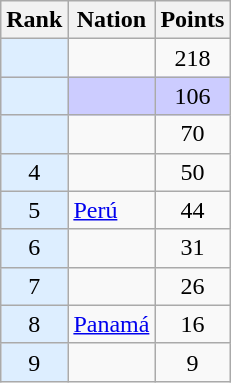<table class="wikitable sortable" style="text-align:center">
<tr>
<th>Rank</th>
<th>Nation</th>
<th>Points</th>
</tr>
<tr>
<td bgcolor = DDEEFF></td>
<td align=left></td>
<td>218</td>
</tr>
<tr style="background-color:#ccccff">
<td bgcolor = DDEEFF></td>
<td align=left></td>
<td>106</td>
</tr>
<tr>
<td bgcolor = DDEEFF></td>
<td align=left></td>
<td>70</td>
</tr>
<tr>
<td bgcolor = DDEEFF>4</td>
<td align=left></td>
<td>50</td>
</tr>
<tr>
<td bgcolor = DDEEFF>5</td>
<td align=left> <a href='#'>Perú</a></td>
<td>44</td>
</tr>
<tr>
<td bgcolor = DDEEFF>6</td>
<td align=left></td>
<td>31</td>
</tr>
<tr>
<td bgcolor = DDEEFF>7</td>
<td align=left></td>
<td>26</td>
</tr>
<tr>
<td bgcolor = DDEEFF>8</td>
<td align=left> <a href='#'>Panamá</a></td>
<td>16</td>
</tr>
<tr>
<td bgcolor = DDEEFF>9</td>
<td align=left></td>
<td>9</td>
</tr>
</table>
